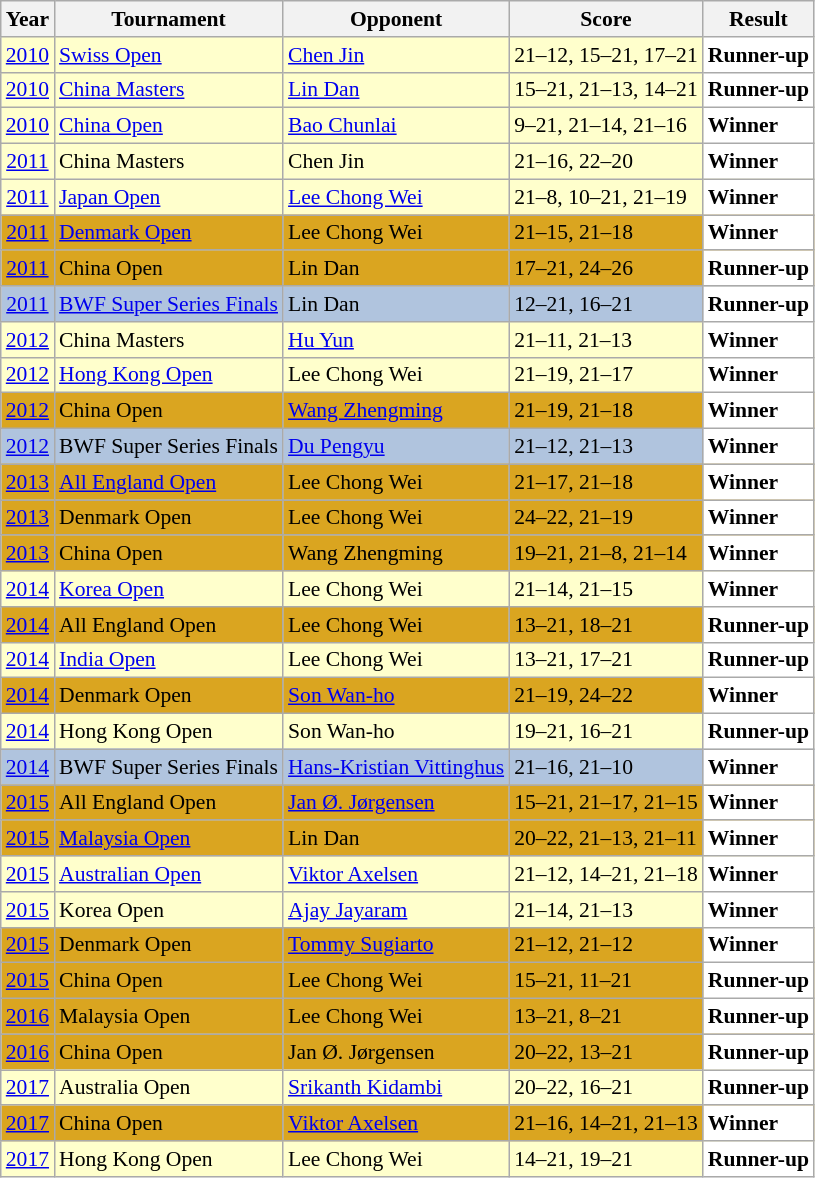<table class="sortable wikitable" style="font-size: 90%">
<tr>
<th>Year</th>
<th>Tournament</th>
<th>Opponent</th>
<th>Score</th>
<th>Result</th>
</tr>
<tr style="background:#FFFFCC">
<td align="center"><a href='#'>2010</a></td>
<td align="left"><a href='#'>Swiss Open</a></td>
<td align="left"> <a href='#'>Chen Jin</a></td>
<td align="left">21–12, 15–21, 17–21</td>
<td style="text-align:left; background:white"> <strong>Runner-up</strong></td>
</tr>
<tr style="background:#ffffcc">
<td align="center"><a href='#'>2010</a></td>
<td align="left"><a href='#'>China Masters</a></td>
<td align="left"> <a href='#'>Lin Dan</a></td>
<td align="left">15–21, 21–13, 14–21</td>
<td style="text-align:left; background:white"> <strong>Runner-up</strong></td>
</tr>
<tr style="background:#ffffcc">
<td align="center"><a href='#'>2010</a></td>
<td align="left"><a href='#'>China Open</a></td>
<td align="left"> <a href='#'>Bao Chunlai</a></td>
<td align="left">9–21, 21–14, 21–16</td>
<td style="text-align:left; background:white"> <strong>Winner</strong></td>
</tr>
<tr style="background:#ffffcc">
<td align="center"><a href='#'>2011</a></td>
<td align="left">China Masters</td>
<td align="left"> Chen Jin</td>
<td align="left">21–16, 22–20</td>
<td style="text-align:left; background:white"> <strong>Winner</strong></td>
</tr>
<tr style="background:#ffffcc">
<td align="center"><a href='#'>2011</a></td>
<td align="left"><a href='#'>Japan Open</a></td>
<td align="left"> <a href='#'>Lee Chong Wei</a></td>
<td align="left">21–8, 10–21, 21–19</td>
<td style="text-align:left; background:white"> <strong>Winner</strong></td>
</tr>
<tr style="background:#daa520">
<td align="center"><a href='#'>2011</a></td>
<td align="left"><a href='#'>Denmark Open</a></td>
<td align="left"> Lee Chong Wei</td>
<td align="left">21–15, 21–18</td>
<td style="text-align:left; background:white"> <strong>Winner</strong></td>
</tr>
<tr style="background:#daa520">
<td align="center"><a href='#'>2011</a></td>
<td align="left">China Open</td>
<td align="left"> Lin Dan</td>
<td align="left">17–21, 24–26</td>
<td style="text-align:left; background:white"> <strong>Runner-up</strong></td>
</tr>
<tr style="background:#b0c4de">
<td align="center"><a href='#'>2011</a></td>
<td align="left"><a href='#'>BWF Super Series Finals</a></td>
<td align="left"> Lin Dan</td>
<td align="left">12–21, 16–21</td>
<td style="text-align:left; background:white"> <strong>Runner-up</strong></td>
</tr>
<tr style="background:#ffffcc">
<td align="center"><a href='#'>2012</a></td>
<td align="left">China Masters</td>
<td align="left"> <a href='#'>Hu Yun</a></td>
<td align="left">21–11, 21–13</td>
<td style="text-align:left; background:white"> <strong>Winner</strong></td>
</tr>
<tr style="background:#ffffcc">
<td align="center"><a href='#'>2012</a></td>
<td align="left"><a href='#'>Hong Kong Open</a></td>
<td align="left"> Lee Chong Wei</td>
<td align="left">21–19, 21–17</td>
<td style="text-align:left; background:white"> <strong>Winner</strong></td>
</tr>
<tr style="background:#daa520">
<td align="center"><a href='#'>2012</a></td>
<td align="left">China Open</td>
<td align="left"> <a href='#'>Wang Zhengming</a></td>
<td align="left">21–19, 21–18</td>
<td style="text-align:left; background:white"> <strong>Winner</strong></td>
</tr>
<tr style="background:#b0c4de">
<td align="center"><a href='#'>2012</a></td>
<td align="left">BWF Super Series Finals</td>
<td align="left"> <a href='#'>Du Pengyu</a></td>
<td align="left">21–12, 21–13</td>
<td style="text-align:left; background:white"> <strong>Winner</strong></td>
</tr>
<tr style="background:#daa520">
<td align="center"><a href='#'>2013</a></td>
<td align="left"><a href='#'>All England Open</a></td>
<td align="left"> Lee Chong Wei</td>
<td align="left">21–17, 21–18</td>
<td style="text-align:left; background:white"> <strong>Winner</strong></td>
</tr>
<tr style="background:#daa520">
<td align="center"><a href='#'>2013</a></td>
<td align="left">Denmark Open</td>
<td align="left"> Lee Chong Wei</td>
<td align="left">24–22, 21–19</td>
<td style="text-align:left; background:white"> <strong>Winner</strong></td>
</tr>
<tr style="background:#daa520">
<td align="center"><a href='#'>2013</a></td>
<td align="left">China Open</td>
<td align="left"> Wang Zhengming</td>
<td align="left">19–21, 21–8, 21–14</td>
<td style="text-align:left; background:white"> <strong>Winner</strong></td>
</tr>
<tr style="background:#ffffcc">
<td align="center"><a href='#'>2014</a></td>
<td align="left"><a href='#'>Korea Open</a></td>
<td align="left"> Lee Chong Wei</td>
<td align="left">21–14, 21–15</td>
<td style="text-align:left; background:white"> <strong>Winner</strong></td>
</tr>
<tr style="background:#daa520">
<td align="center"><a href='#'>2014</a></td>
<td align="left">All England Open</td>
<td align="left"> Lee Chong Wei</td>
<td align="left">13–21, 18–21</td>
<td style="text-align:left; background:white"> <strong>Runner-up</strong></td>
</tr>
<tr style="background:#ffffcc">
<td align="center"><a href='#'>2014</a></td>
<td align="left"><a href='#'>India Open</a></td>
<td align="left"> Lee Chong Wei</td>
<td align="left">13–21, 17–21</td>
<td style="text-align:left; background:white"> <strong>Runner-up</strong></td>
</tr>
<tr style="background:#daa520">
<td align="center"><a href='#'>2014</a></td>
<td align="left">Denmark Open</td>
<td align="left"> <a href='#'>Son Wan-ho</a></td>
<td align="left">21–19, 24–22</td>
<td style="text-align:left; background:white"> <strong>Winner</strong></td>
</tr>
<tr style="background:#ffffcc">
<td align="center"><a href='#'>2014</a></td>
<td align="left">Hong Kong Open</td>
<td align="left"> Son Wan-ho</td>
<td align="left">19–21, 16–21</td>
<td style="text-align:left; background:white"> <strong>Runner-up</strong></td>
</tr>
<tr style="background:#b0c4de">
<td align="center"><a href='#'>2014</a></td>
<td align="left">BWF Super Series Finals</td>
<td align="left"> <a href='#'>Hans-Kristian Vittinghus</a></td>
<td align="left">21–16, 21–10</td>
<td style="text-align:left; background:white"> <strong>Winner</strong></td>
</tr>
<tr style="background:#daa520">
<td align="center"><a href='#'>2015</a></td>
<td align="left">All England Open</td>
<td align="left"> <a href='#'>Jan Ø. Jørgensen</a></td>
<td align="left">15–21, 21–17, 21–15</td>
<td style="text-align:left; background:white"> <strong>Winner</strong></td>
</tr>
<tr style="background:#daa520">
<td align="center"><a href='#'>2015</a></td>
<td align="left"><a href='#'>Malaysia Open</a></td>
<td align="left"> Lin Dan</td>
<td align="left">20–22, 21–13, 21–11</td>
<td style="text-align:left; background:white"> <strong>Winner</strong></td>
</tr>
<tr style="background:#ffffcc">
<td align="center"><a href='#'>2015</a></td>
<td align="left"><a href='#'>Australian Open</a></td>
<td align="left"> <a href='#'>Viktor Axelsen</a></td>
<td align="left">21–12, 14–21, 21–18</td>
<td style="text-align:left; background:white"> <strong>Winner</strong></td>
</tr>
<tr style="background:#ffffcc">
<td align="center"><a href='#'>2015</a></td>
<td align="left">Korea Open</td>
<td align="left"> <a href='#'>Ajay Jayaram</a></td>
<td align="left">21–14, 21–13</td>
<td style="text-align:left; background:white"> <strong>Winner</strong></td>
</tr>
<tr style="background:#daa520">
<td align="center"><a href='#'>2015</a></td>
<td align="left">Denmark Open</td>
<td align="left"> <a href='#'>Tommy Sugiarto</a></td>
<td align="left">21–12, 21–12</td>
<td style="text-align:left; background:white"> <strong>Winner</strong></td>
</tr>
<tr style="background:#daa520">
<td align="center"><a href='#'>2015</a></td>
<td align="left">China Open</td>
<td align="left"> Lee Chong Wei</td>
<td align="left">15–21, 11–21</td>
<td style="text-align:left; background:white"> <strong>Runner-up</strong></td>
</tr>
<tr style="background:#daa520">
<td align="center"><a href='#'>2016</a></td>
<td align="left">Malaysia Open</td>
<td align="left"> Lee Chong Wei</td>
<td align="left">13–21, 8–21</td>
<td style="text-align:left; background:white"> <strong>Runner-up</strong></td>
</tr>
<tr style="background:#daa520">
<td align="center"><a href='#'>2016</a></td>
<td align="left">China Open</td>
<td align="left"> Jan Ø. Jørgensen</td>
<td align="left">20–22, 13–21</td>
<td style="text-align:left; background:white"> <strong>Runner-up</strong></td>
</tr>
<tr style="background:#ffffcc">
<td align="center"><a href='#'>2017</a></td>
<td align="left">Australia Open</td>
<td align="left"> <a href='#'>Srikanth Kidambi</a></td>
<td align="left">20–22, 16–21</td>
<td style="text-align:left; background:white"> <strong>Runner-up</strong></td>
</tr>
<tr style="background:#daa520">
<td align="center"><a href='#'>2017</a></td>
<td align="left">China Open</td>
<td align="left"> <a href='#'>Viktor Axelsen</a></td>
<td align="left">21–16, 14–21, 21–13</td>
<td style="text-align:left; background:white"> <strong>Winner</strong></td>
</tr>
<tr style="background:#ffffcc">
<td align="center"><a href='#'>2017</a></td>
<td align="left">Hong Kong Open</td>
<td align="left"> Lee Chong Wei</td>
<td align="left">14–21, 19–21</td>
<td style="text-align:left; background:white"> <strong>Runner-up</strong></td>
</tr>
</table>
